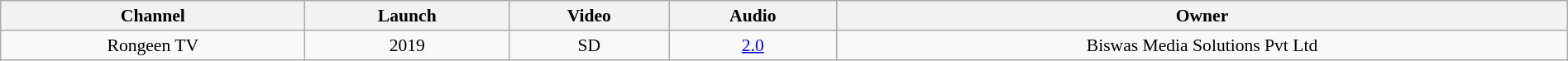<table class="wikitable sortable" style="border-collapse:collapse; font-size: 90%; text-align:center" width="100%">
<tr>
<th>Channel</th>
<th>Launch</th>
<th>Video</th>
<th>Audio</th>
<th>Owner</th>
</tr>
<tr>
<td>Rongeen TV</td>
<td>2019</td>
<td>SD</td>
<td><a href='#'>2.0</a></td>
<td>Biswas Media Solutions Pvt Ltd</td>
</tr>
</table>
